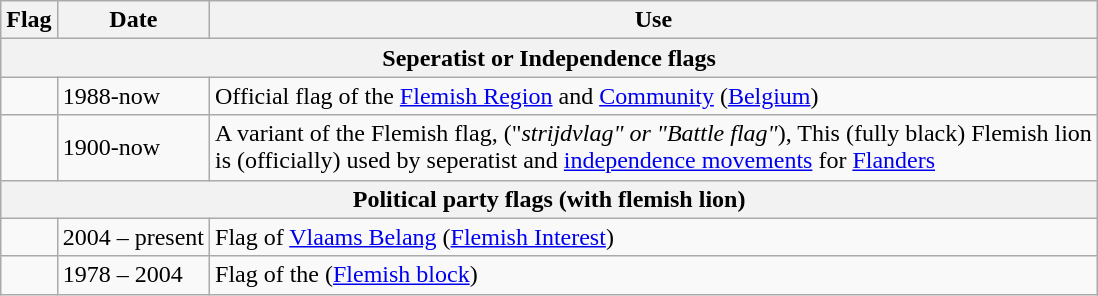<table class="wikitable">
<tr>
<th>Flag</th>
<th>Date</th>
<th>Use</th>
</tr>
<tr>
<th colspan="3">Seperatist or Independence flags</th>
</tr>
<tr>
<td></td>
<td>1988-now</td>
<td>Official flag of the <a href='#'>Flemish Region</a>  and <a href='#'>Community</a> (<a href='#'>Belgium</a>)</td>
</tr>
<tr>
<td></td>
<td>1900-now</td>
<td>A variant of the Flemish flag, ("<em>strijdvlag" or "Battle flag"</em>), This (fully black) Flemish lion<br>is (officially) used by seperatist and <a href='#'>independence movements</a> for <a href='#'>Flanders</a></td>
</tr>
<tr>
<th colspan="3">Political party flags (with flemish lion)</th>
</tr>
<tr>
<td></td>
<td>2004 – present</td>
<td>Flag of <a href='#'>Vlaams Belang</a> (<a href='#'>Flemish Interest</a>)</td>
</tr>
<tr>
<td></td>
<td>1978 – 2004</td>
<td>Flag of the  (<a href='#'>Flemish block</a>)</td>
</tr>
</table>
